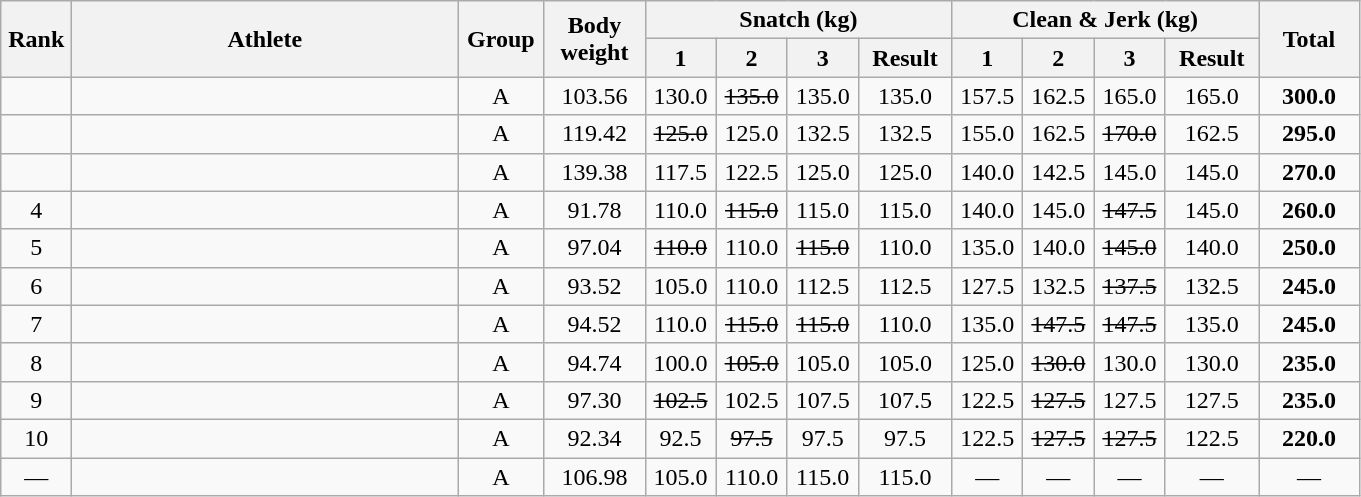<table class = "wikitable" style="text-align:center;">
<tr>
<th rowspan=2 width=40>Rank</th>
<th rowspan=2 width=250>Athlete</th>
<th rowspan=2 width=50>Group</th>
<th rowspan=2 width=60>Body weight</th>
<th colspan=4>Snatch (kg)</th>
<th colspan=4>Clean & Jerk (kg)</th>
<th rowspan=2 width=60>Total</th>
</tr>
<tr>
<th width=40>1</th>
<th width=40>2</th>
<th width=40>3</th>
<th width=55>Result</th>
<th width=40>1</th>
<th width=40>2</th>
<th width=40>3</th>
<th width=55>Result</th>
</tr>
<tr>
<td></td>
<td align=left></td>
<td>A</td>
<td>103.56</td>
<td>130.0</td>
<td><s>135.0</s></td>
<td>135.0</td>
<td>135.0</td>
<td>157.5</td>
<td>162.5</td>
<td>165.0</td>
<td>165.0</td>
<td><strong>300.0</strong></td>
</tr>
<tr>
<td></td>
<td align=left></td>
<td>A</td>
<td>119.42</td>
<td><s>125.0</s></td>
<td>125.0</td>
<td>132.5</td>
<td>132.5</td>
<td>155.0</td>
<td>162.5</td>
<td><s>170.0</s></td>
<td>162.5</td>
<td><strong>295.0 </strong></td>
</tr>
<tr>
<td></td>
<td align=left></td>
<td>A</td>
<td>139.38</td>
<td>117.5</td>
<td>122.5</td>
<td>125.0</td>
<td>125.0</td>
<td>140.0</td>
<td>142.5</td>
<td>145.0</td>
<td>145.0</td>
<td><strong>270.0 </strong></td>
</tr>
<tr>
<td>4</td>
<td align=left></td>
<td>A</td>
<td>91.78</td>
<td>110.0</td>
<td><s>115.0</s></td>
<td>115.0</td>
<td>115.0</td>
<td>140.0</td>
<td>145.0</td>
<td><s>147.5</s></td>
<td>145.0</td>
<td><strong>260.0 </strong></td>
</tr>
<tr>
<td>5</td>
<td align=left></td>
<td>A</td>
<td>97.04</td>
<td><s>110.0</s></td>
<td>110.0</td>
<td><s>115.0</s></td>
<td>110.0</td>
<td>135.0</td>
<td>140.0</td>
<td><s>145.0</s></td>
<td>140.0</td>
<td><strong>250.0 </strong></td>
</tr>
<tr>
<td>6</td>
<td align=left></td>
<td>A</td>
<td>93.52</td>
<td>105.0</td>
<td>110.0</td>
<td>112.5</td>
<td>112.5</td>
<td>127.5</td>
<td>132.5</td>
<td><s>137.5</s></td>
<td>132.5</td>
<td><strong>245.0 </strong></td>
</tr>
<tr>
<td>7</td>
<td align=left></td>
<td>A</td>
<td>94.52</td>
<td>110.0</td>
<td><s>115.0</s></td>
<td><s>115.0</s></td>
<td>110.0</td>
<td>135.0</td>
<td><s>147.5</s></td>
<td><s>147.5</s></td>
<td>135.0</td>
<td><strong>245.0 </strong></td>
</tr>
<tr>
<td>8</td>
<td align=left></td>
<td>A</td>
<td>94.74</td>
<td>100.0</td>
<td><s>105.0</s></td>
<td>105.0</td>
<td>105.0</td>
<td>125.0</td>
<td><s>130.0</s></td>
<td>130.0</td>
<td>130.0</td>
<td><strong>235.0 </strong></td>
</tr>
<tr>
<td>9</td>
<td align=left></td>
<td>A</td>
<td>97.30</td>
<td><s>102.5</s></td>
<td>102.5</td>
<td>107.5</td>
<td>107.5</td>
<td>122.5</td>
<td><s>127.5</s></td>
<td>127.5</td>
<td>127.5</td>
<td><strong>235.0 </strong></td>
</tr>
<tr>
<td>10</td>
<td align=left></td>
<td>A</td>
<td>92.34</td>
<td>92.5</td>
<td><s>97.5</s></td>
<td>97.5</td>
<td>97.5</td>
<td>122.5</td>
<td><s>127.5</s></td>
<td><s>127.5</s></td>
<td>122.5</td>
<td><strong>220.0 </strong></td>
</tr>
<tr>
<td>—</td>
<td align=left></td>
<td>A</td>
<td>106.98</td>
<td>105.0</td>
<td>110.0</td>
<td>115.0</td>
<td>115.0</td>
<td>—</td>
<td>—</td>
<td>—</td>
<td>—</td>
<td>—</td>
</tr>
</table>
